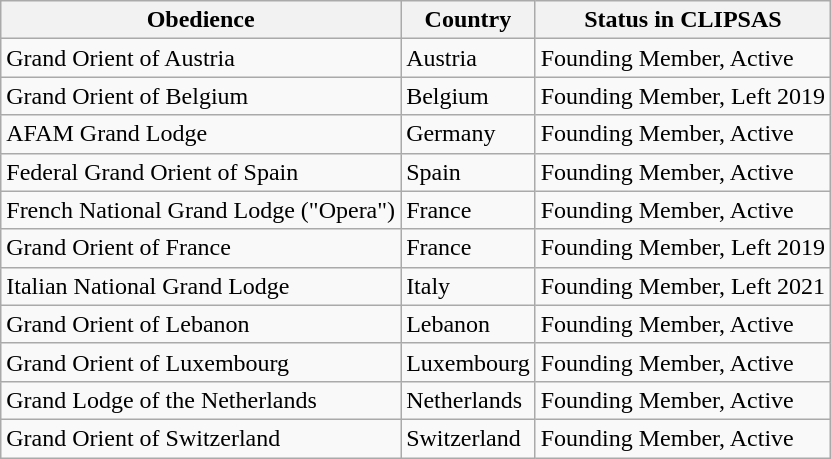<table class="wikitable">
<tr>
<th>Obedience</th>
<th>Country</th>
<th>Status in CLIPSAS</th>
</tr>
<tr>
<td>Grand Orient of Austria</td>
<td>Austria</td>
<td>Founding Member, Active</td>
</tr>
<tr>
<td>Grand Orient of Belgium</td>
<td>Belgium</td>
<td>Founding Member, Left 2019</td>
</tr>
<tr>
<td>AFAM Grand Lodge</td>
<td>Germany</td>
<td>Founding Member, Active</td>
</tr>
<tr>
<td>Federal Grand Orient of Spain</td>
<td>Spain</td>
<td>Founding Member, Active</td>
</tr>
<tr>
<td>French National Grand Lodge ("Opera")</td>
<td>France</td>
<td>Founding Member, Active</td>
</tr>
<tr>
<td>Grand Orient of France</td>
<td>France</td>
<td>Founding Member, Left 2019</td>
</tr>
<tr>
<td>Italian National Grand Lodge</td>
<td>Italy</td>
<td>Founding Member, Left 2021</td>
</tr>
<tr>
<td>Grand Orient of Lebanon</td>
<td>Lebanon</td>
<td>Founding Member, Active</td>
</tr>
<tr>
<td>Grand Orient of Luxembourg</td>
<td>Luxembourg</td>
<td>Founding Member, Active</td>
</tr>
<tr>
<td>Grand Lodge of the Netherlands</td>
<td>Netherlands</td>
<td>Founding Member, Active</td>
</tr>
<tr>
<td>Grand Orient of Switzerland</td>
<td>Switzerland</td>
<td>Founding Member, Active</td>
</tr>
</table>
